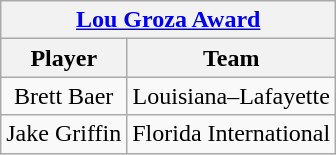<table class="wikitable" style="text-align: center;">
<tr>
<th colspan="2"><strong><a href='#'>Lou Groza Award</a></strong></th>
</tr>
<tr>
<th>Player</th>
<th>Team</th>
</tr>
<tr>
<td>Brett Baer</td>
<td>Louisiana–Lafayette</td>
</tr>
<tr>
<td>Jake Griffin</td>
<td>Florida International</td>
</tr>
</table>
